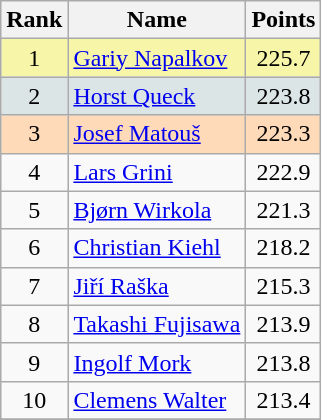<table class="wikitable sortable">
<tr>
<th align=Center>Rank</th>
<th>Name</th>
<th>Points</th>
</tr>
<tr style="background:#F7F6A8">
<td align=center>1</td>
<td> <a href='#'>Gariy Napalkov</a></td>
<td align=center>225.7</td>
</tr>
<tr style="background: #DCE5E5;">
<td align=center>2</td>
<td> <a href='#'>Horst Queck</a></td>
<td align=center>223.8</td>
</tr>
<tr style="background: #FFDAB9;">
<td align=center>3</td>
<td> <a href='#'>Josef Matouš</a></td>
<td align=center>223.3</td>
</tr>
<tr>
<td align=center>4</td>
<td> <a href='#'>Lars Grini</a></td>
<td align=center>222.9</td>
</tr>
<tr>
<td align=center>5</td>
<td> <a href='#'>Bjørn Wirkola</a></td>
<td align=center>221.3</td>
</tr>
<tr>
<td align=center>6</td>
<td> <a href='#'>Christian Kiehl</a></td>
<td align=center>218.2</td>
</tr>
<tr>
<td align=center>7</td>
<td> <a href='#'>Jiří Raška</a></td>
<td align=center>215.3</td>
</tr>
<tr>
<td align=center>8</td>
<td> <a href='#'>Takashi Fujisawa</a></td>
<td align=center>213.9</td>
</tr>
<tr>
<td align=center>9</td>
<td> <a href='#'>Ingolf Mork</a></td>
<td align=center>213.8</td>
</tr>
<tr>
<td align=center>10</td>
<td> <a href='#'>Clemens Walter</a></td>
<td align=center>213.4</td>
</tr>
<tr>
</tr>
</table>
